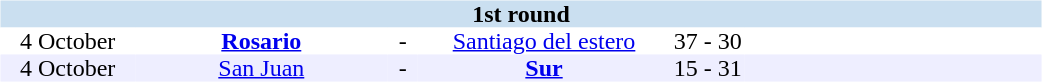<table table width=700>
<tr>
<td width=700 valign="top"><br><table border=0 cellspacing=0 cellpadding=0 style="font-size: 100%; border-collapse: collapse;" width=100%>
<tr bgcolor="#CADFF0">
<td style="font-size:100%"; align="center" colspan="6"><strong>1st round</strong></td>
</tr>
<tr align=center bgcolor=#FFFFFF>
<td width=90>4 October</td>
<td width=170><strong><a href='#'>Rosario</a></strong></td>
<td width=20>-</td>
<td width=170><a href='#'>Santiago del estero</a></td>
<td width=50>37 - 30</td>
<td width=200></td>
</tr>
<tr align=center bgcolor=#EEEEFF>
<td width=90>4 October</td>
<td width=170><a href='#'>San Juan</a></td>
<td width=20>-</td>
<td width=170><strong><a href='#'>Sur</a></strong></td>
<td width=50>15 - 31</td>
<td width=200></td>
</tr>
</table>
</td>
</tr>
</table>
